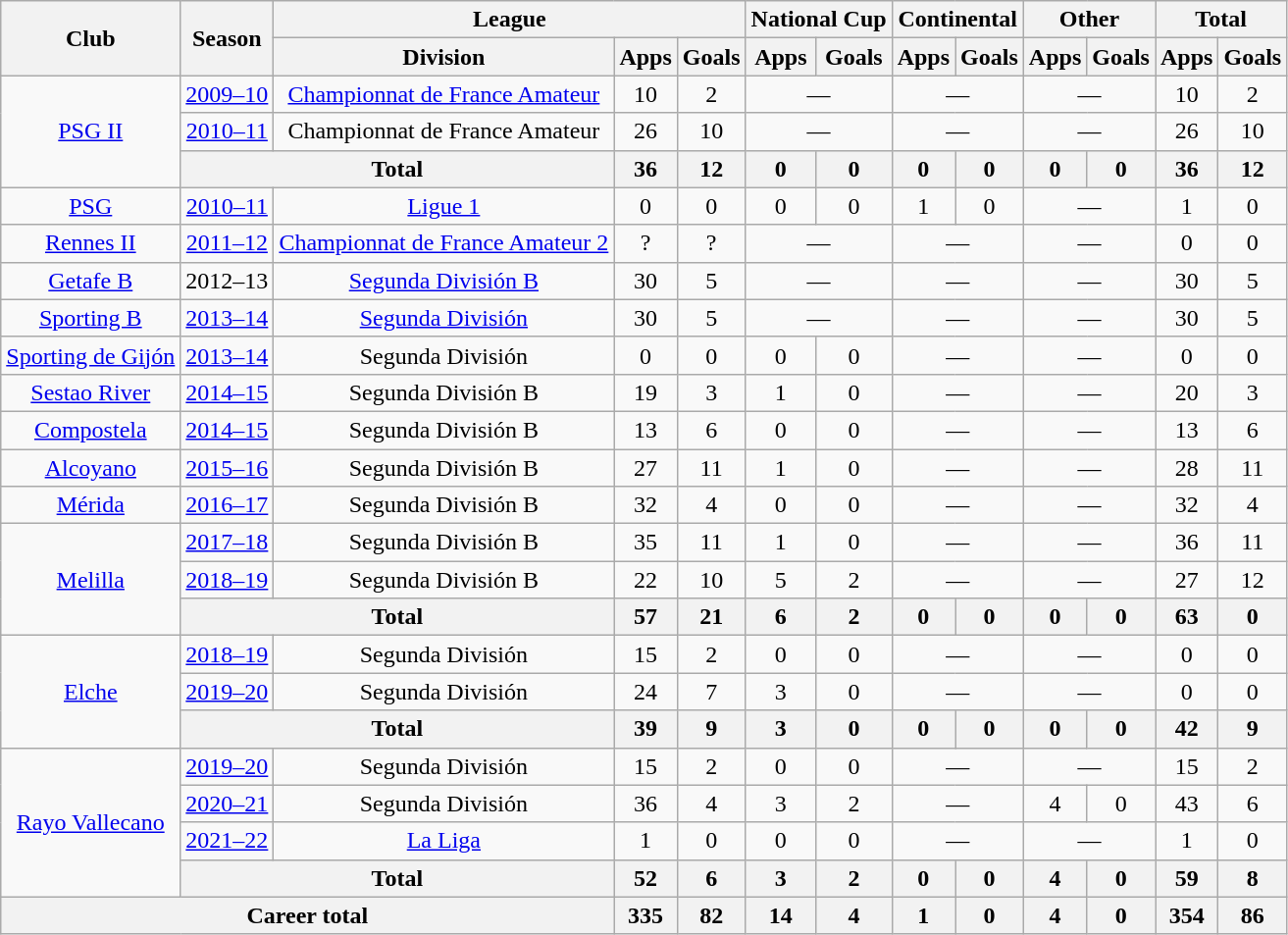<table class="wikitable" style="text-align:center">
<tr>
<th rowspan="2">Club</th>
<th rowspan="2">Season</th>
<th colspan="3">League</th>
<th colspan="2">National Cup</th>
<th colspan="2">Continental</th>
<th colspan="2">Other</th>
<th colspan="2">Total</th>
</tr>
<tr>
<th>Division</th>
<th>Apps</th>
<th>Goals</th>
<th>Apps</th>
<th>Goals</th>
<th>Apps</th>
<th>Goals</th>
<th>Apps</th>
<th>Goals</th>
<th>Apps</th>
<th>Goals</th>
</tr>
<tr>
<td rowspan="3"><a href='#'>PSG II</a></td>
<td><a href='#'>2009–10</a></td>
<td><a href='#'>Championnat de France Amateur</a></td>
<td>10</td>
<td>2</td>
<td colspan="2">—</td>
<td colspan="2">—</td>
<td colspan="2">—</td>
<td>10</td>
<td>2</td>
</tr>
<tr>
<td><a href='#'>2010–11</a></td>
<td>Championnat de France Amateur</td>
<td>26</td>
<td>10</td>
<td colspan="2">—</td>
<td colspan="2">—</td>
<td colspan="2">—</td>
<td>26</td>
<td>10</td>
</tr>
<tr>
<th colspan="2">Total</th>
<th>36</th>
<th>12</th>
<th>0</th>
<th>0</th>
<th>0</th>
<th>0</th>
<th>0</th>
<th>0</th>
<th>36</th>
<th>12</th>
</tr>
<tr>
<td><a href='#'>PSG</a></td>
<td><a href='#'>2010–11</a></td>
<td><a href='#'>Ligue 1</a></td>
<td>0</td>
<td>0</td>
<td>0</td>
<td>0</td>
<td>1</td>
<td>0</td>
<td colspan="2">—</td>
<td>1</td>
<td>0</td>
</tr>
<tr>
<td><a href='#'>Rennes II</a></td>
<td><a href='#'>2011–12</a></td>
<td><a href='#'>Championnat de France Amateur 2</a></td>
<td>?</td>
<td>?</td>
<td colspan="2">—</td>
<td colspan="2">—</td>
<td colspan="2">—</td>
<td>0</td>
<td>0</td>
</tr>
<tr>
<td><a href='#'>Getafe B</a></td>
<td>2012–13</td>
<td><a href='#'>Segunda División B</a></td>
<td>30</td>
<td>5</td>
<td colspan="2">—</td>
<td colspan="2">—</td>
<td colspan="2">—</td>
<td>30</td>
<td>5</td>
</tr>
<tr>
<td><a href='#'>Sporting B</a></td>
<td><a href='#'>2013–14</a></td>
<td><a href='#'>Segunda División</a></td>
<td>30</td>
<td>5</td>
<td colspan="2">—</td>
<td colspan="2">—</td>
<td colspan="2">—</td>
<td>30</td>
<td>5</td>
</tr>
<tr>
<td><a href='#'>Sporting de Gijón</a></td>
<td><a href='#'>2013–14</a></td>
<td>Segunda División</td>
<td>0</td>
<td>0</td>
<td>0</td>
<td>0</td>
<td colspan="2">—</td>
<td colspan="2">—</td>
<td>0</td>
<td>0</td>
</tr>
<tr>
<td><a href='#'>Sestao River</a></td>
<td><a href='#'>2014–15</a></td>
<td>Segunda División B</td>
<td>19</td>
<td>3</td>
<td>1</td>
<td>0</td>
<td colspan="2">—</td>
<td colspan="2">—</td>
<td>20</td>
<td>3</td>
</tr>
<tr>
<td><a href='#'>Compostela</a></td>
<td><a href='#'>2014–15</a></td>
<td>Segunda División B</td>
<td>13</td>
<td>6</td>
<td>0</td>
<td>0</td>
<td colspan="2">—</td>
<td colspan="2">—</td>
<td>13</td>
<td>6</td>
</tr>
<tr>
<td><a href='#'>Alcoyano</a></td>
<td><a href='#'>2015–16</a></td>
<td>Segunda División B</td>
<td>27</td>
<td>11</td>
<td>1</td>
<td>0</td>
<td colspan="2">—</td>
<td colspan="2">—</td>
<td>28</td>
<td>11</td>
</tr>
<tr>
<td><a href='#'>Mérida</a></td>
<td><a href='#'>2016–17</a></td>
<td>Segunda División B</td>
<td>32</td>
<td>4</td>
<td>0</td>
<td>0</td>
<td colspan="2">—</td>
<td colspan="2">—</td>
<td>32</td>
<td>4</td>
</tr>
<tr>
<td rowspan="3"><a href='#'>Melilla</a></td>
<td><a href='#'>2017–18</a></td>
<td>Segunda División B</td>
<td>35</td>
<td>11</td>
<td>1</td>
<td>0</td>
<td colspan="2">—</td>
<td colspan="2">—</td>
<td>36</td>
<td>11</td>
</tr>
<tr>
<td><a href='#'>2018–19</a></td>
<td>Segunda División B</td>
<td>22</td>
<td>10</td>
<td>5</td>
<td>2</td>
<td colspan="2">—</td>
<td colspan="2">—</td>
<td>27</td>
<td>12</td>
</tr>
<tr>
<th colspan="2">Total</th>
<th>57</th>
<th>21</th>
<th>6</th>
<th>2</th>
<th>0</th>
<th>0</th>
<th>0</th>
<th>0</th>
<th>63</th>
<th>0</th>
</tr>
<tr>
<td rowspan="3"><a href='#'>Elche</a></td>
<td><a href='#'>2018–19</a></td>
<td>Segunda División</td>
<td>15</td>
<td>2</td>
<td>0</td>
<td>0</td>
<td colspan="2">—</td>
<td colspan="2">—</td>
<td>0</td>
<td>0</td>
</tr>
<tr>
<td><a href='#'>2019–20</a></td>
<td>Segunda División</td>
<td>24</td>
<td>7</td>
<td>3</td>
<td>0</td>
<td colspan="2">—</td>
<td colspan="2">—</td>
<td>0</td>
<td>0</td>
</tr>
<tr>
<th colspan="2">Total</th>
<th>39</th>
<th>9</th>
<th>3</th>
<th>0</th>
<th>0</th>
<th>0</th>
<th>0</th>
<th>0</th>
<th>42</th>
<th>9</th>
</tr>
<tr>
<td rowspan="4"><a href='#'>Rayo Vallecano</a></td>
<td><a href='#'>2019–20</a></td>
<td>Segunda División</td>
<td>15</td>
<td>2</td>
<td>0</td>
<td>0</td>
<td colspan="2">—</td>
<td colspan="2">—</td>
<td>15</td>
<td>2</td>
</tr>
<tr>
<td><a href='#'>2020–21</a></td>
<td>Segunda División</td>
<td>36</td>
<td>4</td>
<td>3</td>
<td>2</td>
<td colspan="2">—</td>
<td>4</td>
<td>0</td>
<td>43</td>
<td>6</td>
</tr>
<tr>
<td><a href='#'>2021–22</a></td>
<td><a href='#'>La Liga</a></td>
<td>1</td>
<td>0</td>
<td>0</td>
<td>0</td>
<td colspan="2">—</td>
<td colspan="2">—</td>
<td>1</td>
<td>0</td>
</tr>
<tr>
<th colspan="2">Total</th>
<th>52</th>
<th>6</th>
<th>3</th>
<th>2</th>
<th>0</th>
<th>0</th>
<th>4</th>
<th>0</th>
<th>59</th>
<th>8</th>
</tr>
<tr>
<th colspan="3">Career total</th>
<th>335</th>
<th>82</th>
<th>14</th>
<th>4</th>
<th>1</th>
<th>0</th>
<th>4</th>
<th>0</th>
<th>354</th>
<th>86</th>
</tr>
</table>
